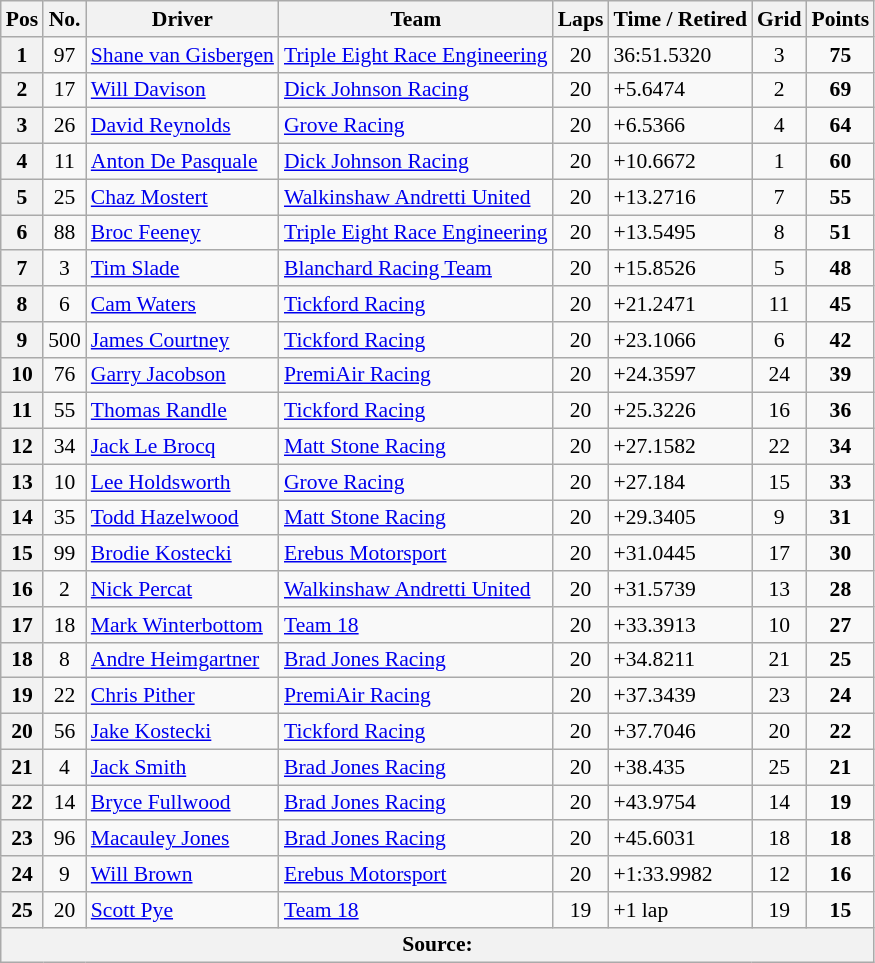<table class="wikitable" style="font-size:90%;">
<tr>
<th>Pos</th>
<th>No.</th>
<th>Driver</th>
<th>Team</th>
<th>Laps</th>
<th>Time / Retired</th>
<th>Grid</th>
<th>Points</th>
</tr>
<tr>
<th>1</th>
<td align="center">97</td>
<td> <a href='#'>Shane van Gisbergen</a></td>
<td><a href='#'>Triple Eight Race Engineering</a></td>
<td align="center">20</td>
<td>36:51.5320</td>
<td align="center">3</td>
<td align="center"><strong>75</strong></td>
</tr>
<tr>
<th>2</th>
<td align="center">17</td>
<td> <a href='#'>Will Davison</a></td>
<td><a href='#'>Dick Johnson Racing</a></td>
<td align="center">20</td>
<td>+5.6474</td>
<td align="center">2</td>
<td align="center"><strong>69</strong></td>
</tr>
<tr>
<th>3</th>
<td align="center">26</td>
<td> <a href='#'>David Reynolds</a></td>
<td><a href='#'>Grove Racing</a></td>
<td align="center">20</td>
<td>+6.5366</td>
<td align="center">4</td>
<td align="center"><strong>64</strong></td>
</tr>
<tr>
<th>4</th>
<td align="center">11</td>
<td> <a href='#'>Anton De Pasquale</a></td>
<td><a href='#'>Dick Johnson Racing</a></td>
<td align="center">20</td>
<td>+10.6672</td>
<td align="center">1</td>
<td align="center"><strong>60</strong></td>
</tr>
<tr>
<th>5</th>
<td align="center">25</td>
<td> <a href='#'>Chaz Mostert</a></td>
<td><a href='#'>Walkinshaw Andretti United</a></td>
<td align="center">20</td>
<td>+13.2716</td>
<td align="center">7</td>
<td align="center"><strong>55</strong></td>
</tr>
<tr>
<th>6</th>
<td align="center">88</td>
<td> <a href='#'>Broc Feeney</a></td>
<td><a href='#'>Triple Eight Race Engineering</a></td>
<td align="center">20</td>
<td>+13.5495</td>
<td align="center">8</td>
<td align="center"><strong>51</strong></td>
</tr>
<tr>
<th>7</th>
<td align="center">3</td>
<td> <a href='#'>Tim Slade</a></td>
<td><a href='#'>Blanchard Racing Team</a></td>
<td align="center">20</td>
<td>+15.8526</td>
<td align="center">5</td>
<td align="center"><strong>48</strong></td>
</tr>
<tr>
<th>8</th>
<td align="center">6</td>
<td> <a href='#'>Cam Waters</a></td>
<td><a href='#'>Tickford Racing</a></td>
<td align="center">20</td>
<td>+21.2471</td>
<td align="center">11</td>
<td align="center"><strong>45</strong></td>
</tr>
<tr>
<th>9</th>
<td align="center">500</td>
<td> <a href='#'>James Courtney</a></td>
<td><a href='#'>Tickford Racing</a></td>
<td align="center">20</td>
<td>+23.1066</td>
<td align="center">6</td>
<td align="center"><strong>42</strong></td>
</tr>
<tr>
<th>10</th>
<td align="center">76</td>
<td> <a href='#'>Garry Jacobson</a></td>
<td><a href='#'>PremiAir Racing</a></td>
<td align="center">20</td>
<td>+24.3597</td>
<td align="center">24</td>
<td align="center"><strong>39</strong></td>
</tr>
<tr>
<th>11</th>
<td align="center">55</td>
<td> <a href='#'>Thomas Randle</a></td>
<td><a href='#'>Tickford Racing</a></td>
<td align="center">20</td>
<td>+25.3226</td>
<td align="center">16</td>
<td align="center"><strong>36</strong></td>
</tr>
<tr>
<th>12</th>
<td align="center">34</td>
<td> <a href='#'>Jack Le Brocq</a></td>
<td><a href='#'>Matt Stone Racing</a></td>
<td align="center">20</td>
<td>+27.1582</td>
<td align="center">22</td>
<td align="center"><strong>34</strong></td>
</tr>
<tr>
<th>13</th>
<td align="center">10</td>
<td> <a href='#'>Lee Holdsworth</a></td>
<td><a href='#'>Grove Racing</a></td>
<td align="center">20</td>
<td>+27.184</td>
<td align="center">15</td>
<td align="center"><strong>33</strong></td>
</tr>
<tr>
<th>14</th>
<td align="center">35</td>
<td> <a href='#'>Todd Hazelwood</a></td>
<td><a href='#'>Matt Stone Racing</a></td>
<td align="center">20</td>
<td>+29.3405</td>
<td align="center">9</td>
<td align="center"><strong>31</strong></td>
</tr>
<tr>
<th>15</th>
<td align="center">99</td>
<td> <a href='#'>Brodie Kostecki</a></td>
<td><a href='#'>Erebus Motorsport</a></td>
<td align="center">20</td>
<td>+31.0445</td>
<td align="center">17</td>
<td align="center"><strong>30</strong></td>
</tr>
<tr>
<th>16</th>
<td align="center">2</td>
<td> <a href='#'>Nick Percat</a></td>
<td><a href='#'>Walkinshaw Andretti United</a></td>
<td align="center">20</td>
<td>+31.5739</td>
<td align="center">13</td>
<td align="center"><strong>28</strong></td>
</tr>
<tr>
<th>17</th>
<td align="center">18</td>
<td> <a href='#'>Mark Winterbottom</a></td>
<td><a href='#'>Team 18</a></td>
<td align="center">20</td>
<td>+33.3913</td>
<td align="center">10</td>
<td align="center"><strong>27</strong></td>
</tr>
<tr>
<th>18</th>
<td align="center">8</td>
<td> <a href='#'>Andre Heimgartner</a></td>
<td><a href='#'>Brad Jones Racing</a></td>
<td align="center">20</td>
<td>+34.8211</td>
<td align="center">21</td>
<td align="center"><strong>25</strong></td>
</tr>
<tr>
<th>19</th>
<td align="center">22</td>
<td> <a href='#'>Chris Pither</a></td>
<td><a href='#'>PremiAir Racing</a></td>
<td align="center">20</td>
<td>+37.3439</td>
<td align="center">23</td>
<td align="center"><strong>24</strong></td>
</tr>
<tr>
<th>20</th>
<td align="center">56</td>
<td> <a href='#'>Jake Kostecki</a></td>
<td><a href='#'>Tickford Racing</a></td>
<td align="center">20</td>
<td>+37.7046</td>
<td align="center">20</td>
<td align="center"><strong>22</strong></td>
</tr>
<tr>
<th>21</th>
<td align="center">4</td>
<td> <a href='#'>Jack Smith</a></td>
<td><a href='#'>Brad Jones Racing</a></td>
<td align="center">20</td>
<td>+38.435</td>
<td align="center">25</td>
<td align="center"><strong>21</strong></td>
</tr>
<tr>
<th>22</th>
<td align="center">14</td>
<td> <a href='#'>Bryce Fullwood</a></td>
<td><a href='#'>Brad Jones Racing</a></td>
<td align="center">20</td>
<td>+43.9754</td>
<td align="center">14</td>
<td align="center"><strong>19</strong></td>
</tr>
<tr>
<th>23</th>
<td align="center">96</td>
<td> <a href='#'>Macauley Jones</a></td>
<td><a href='#'>Brad Jones Racing</a></td>
<td align="center">20</td>
<td>+45.6031</td>
<td align="center">18</td>
<td align="center"><strong>18</strong></td>
</tr>
<tr>
<th>24</th>
<td align="center">9</td>
<td> <a href='#'>Will Brown</a></td>
<td><a href='#'>Erebus Motorsport</a></td>
<td align="center">20</td>
<td>+1:33.9982</td>
<td align="center">12</td>
<td align="center"><strong>16</strong></td>
</tr>
<tr>
<th>25</th>
<td align="center">20</td>
<td> <a href='#'>Scott Pye</a></td>
<td><a href='#'>Team 18</a></td>
<td align="center">19</td>
<td>+1 lap</td>
<td align="center">19</td>
<td align="center"><strong>15</strong></td>
</tr>
<tr>
<th colspan=9>Source:</th>
</tr>
</table>
